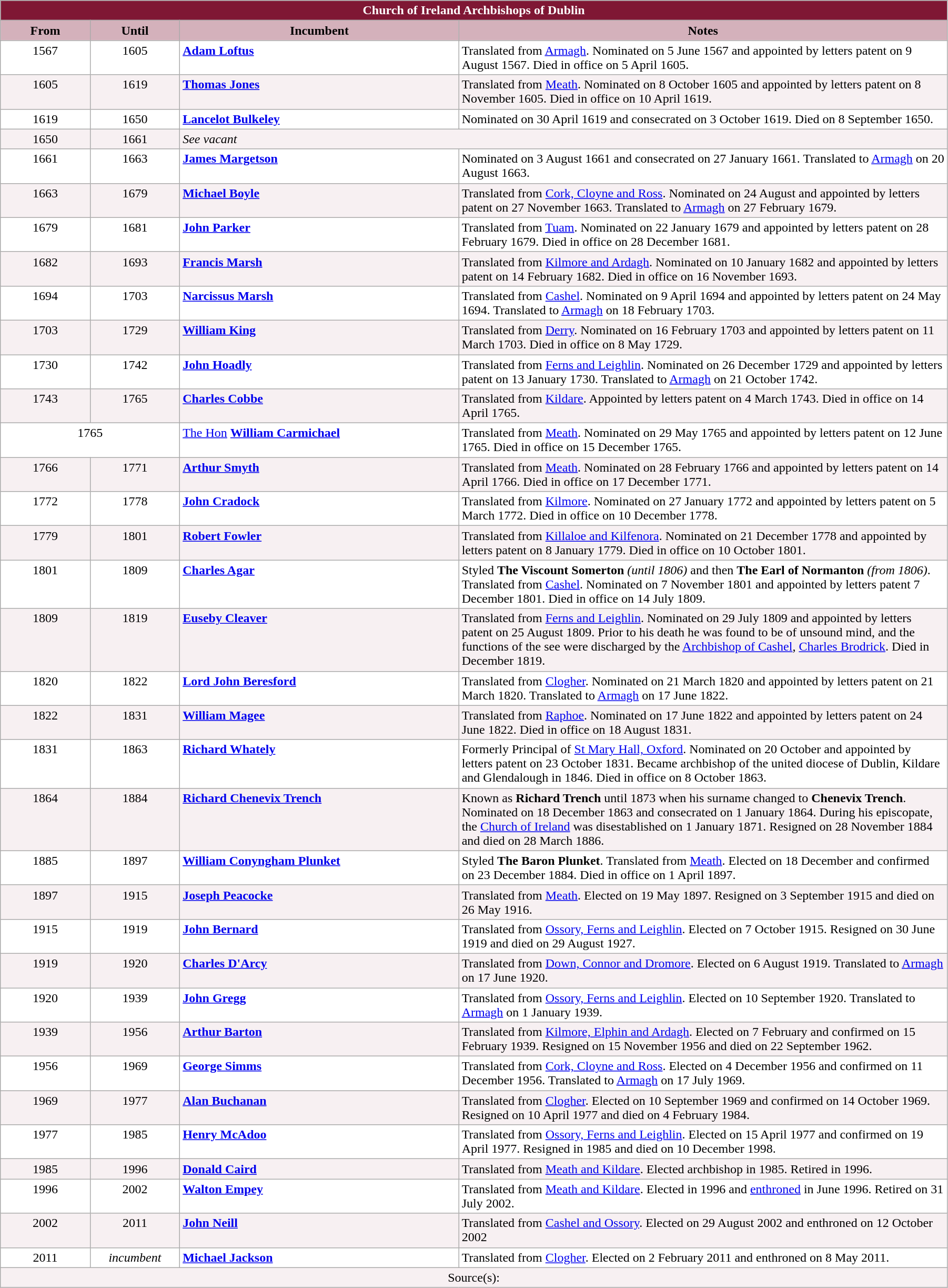<table class="wikitable" style="width: 95%;">
<tr>
<th colspan="4" style="background-color: #7F1734; color: white;">Church of Ireland Archbishops of Dublin</th>
</tr>
<tr>
<th style="background-color: #D4B1BB; width: 9%;">From</th>
<th style="background-color: #D4B1BB; width: 9%;">Until</th>
<th style="background-color: #D4B1BB; width: 28%;">Incumbent</th>
<th style="background-color: #D4B1BB; width: 49%;">Notes</th>
</tr>
<tr valign="top" style="background-color: white;">
<td style="text-align: center;">1567</td>
<td style="text-align: center;">1605</td>
<td> <strong><a href='#'>Adam Loftus</a></strong></td>
<td>Translated from <a href='#'>Armagh</a>. Nominated on 5 June 1567 and appointed by letters patent on 9 August 1567. Died in office on 5 April 1605.</td>
</tr>
<tr valign="top" style="background-color: #F7F0F2;">
<td style="text-align: center;">1605</td>
<td style="text-align: center;">1619</td>
<td> <strong><a href='#'>Thomas Jones</a></strong></td>
<td>Translated from <a href='#'>Meath</a>. Nominated on 8 October 1605 and appointed by letters patent on 8 November 1605. Died in office on 10 April 1619.</td>
</tr>
<tr valign="top" style="background-color: white;">
<td style="text-align: center;">1619</td>
<td style="text-align: center;">1650</td>
<td> <strong><a href='#'>Lancelot Bulkeley</a></strong></td>
<td>Nominated on 30 April 1619 and consecrated on 3 October 1619. Died on 8 September 1650.</td>
</tr>
<tr valign="top" style="background-color: #F7F0F2;">
<td style="text-align: center;">1650</td>
<td style="text-align: center;">1661</td>
<td colspan="2"><em>See vacant</em></td>
</tr>
<tr valign="top" style="background-color: white;">
<td style="text-align: center;">1661</td>
<td style="text-align: center;">1663</td>
<td> <strong><a href='#'>James Margetson</a></strong></td>
<td>Nominated on 3 August 1661 and consecrated on 27 January 1661. Translated to <a href='#'>Armagh</a> on 20 August 1663.</td>
</tr>
<tr valign="top" style="background-color: #F7F0F2;">
<td style="text-align: center;">1663</td>
<td style="text-align: center;">1679</td>
<td> <strong><a href='#'>Michael Boyle</a></strong></td>
<td>Translated from <a href='#'>Cork, Cloyne and Ross</a>. Nominated on 24 August and appointed by letters patent on 27 November 1663. Translated to <a href='#'>Armagh</a> on 27 February 1679.</td>
</tr>
<tr valign="top" style="background-color: white;">
<td style="text-align: center;">1679</td>
<td style="text-align: center;">1681</td>
<td> <strong><a href='#'>John Parker</a></strong></td>
<td>Translated from <a href='#'>Tuam</a>. Nominated on 22 January 1679 and appointed by letters patent on 28 February 1679. Died in office on 28 December 1681.</td>
</tr>
<tr valign="top" style="background-color: #F7F0F2;">
<td style="text-align: center;">1682</td>
<td style="text-align: center;">1693</td>
<td> <strong><a href='#'>Francis Marsh</a></strong></td>
<td>Translated from <a href='#'>Kilmore and Ardagh</a>. Nominated on 10 January 1682 and appointed by letters patent on 14 February 1682. Died in office on 16 November 1693.</td>
</tr>
<tr valign="top" style="background-color: white;">
<td style="text-align: center;">1694</td>
<td style="text-align: center;">1703</td>
<td> <strong><a href='#'>Narcissus Marsh</a></strong></td>
<td>Translated from <a href='#'>Cashel</a>. Nominated on 9 April 1694 and appointed by letters patent on 24 May 1694. Translated to <a href='#'>Armagh</a> on 18 February 1703.</td>
</tr>
<tr valign="top" style="background-color: #F7F0F2;">
<td style="text-align: center;">1703</td>
<td style="text-align: center;">1729</td>
<td> <strong><a href='#'>William King</a></strong></td>
<td>Translated from <a href='#'>Derry</a>. Nominated on 16 February 1703 and appointed by letters patent on 11 March 1703. Died in office on 8 May 1729.</td>
</tr>
<tr valign="top" style="background-color: white;">
<td style="text-align: center;">1730</td>
<td style="text-align: center;">1742</td>
<td> <strong><a href='#'>John Hoadly</a></strong></td>
<td>Translated from <a href='#'>Ferns and Leighlin</a>. Nominated on 26 December 1729 and appointed by letters patent on 13 January 1730. Translated to <a href='#'>Armagh</a> on 21 October 1742.</td>
</tr>
<tr valign="top" style="background-color: #F7F0F2;">
<td style="text-align: center;">1743</td>
<td style="text-align: center;">1765</td>
<td> <strong><a href='#'>Charles Cobbe</a></strong></td>
<td>Translated from <a href='#'>Kildare</a>. Appointed by letters patent on 4 March 1743. Died in office on 14 April 1765.</td>
</tr>
<tr valign="top" style="background-color: white;">
<td colspan="2" style="text-align: center;">1765</td>
<td> <a href='#'>The Hon</a> <strong><a href='#'>William Carmichael</a></strong></td>
<td>Translated from <a href='#'>Meath</a>. Nominated on 29 May 1765 and appointed by letters patent on 12 June 1765. Died in office on 15 December 1765.</td>
</tr>
<tr valign="top" style="background-color: #F7F0F2;">
<td style="text-align: center;">1766</td>
<td style="text-align: center;">1771</td>
<td> <strong><a href='#'>Arthur Smyth</a></strong></td>
<td>Translated from <a href='#'>Meath</a>. Nominated on 28 February 1766 and appointed by letters patent on 14 April 1766. Died in office on 17 December 1771.</td>
</tr>
<tr valign="top" style="background-color: white;">
<td style="text-align: center;">1772</td>
<td style="text-align: center;">1778</td>
<td> <strong><a href='#'>John Cradock</a></strong></td>
<td>Translated from <a href='#'>Kilmore</a>. Nominated on 27 January 1772 and appointed by letters patent on 5 March 1772. Died in office on 10 December 1778.</td>
</tr>
<tr valign="top" style="background-color: #F7F0F2;">
<td style="text-align: center;">1779</td>
<td style="text-align: center;">1801</td>
<td> <strong><a href='#'>Robert Fowler</a></strong></td>
<td>Translated from <a href='#'>Killaloe and Kilfenora</a>. Nominated on 21 December 1778 and appointed by letters patent on 8 January 1779. Died in office on 10 October 1801.</td>
</tr>
<tr valign="top" style="background-color: white;">
<td style="text-align: center;">1801</td>
<td style="text-align: center;">1809</td>
<td> <strong><a href='#'>Charles Agar</a></strong></td>
<td>Styled <strong>The Viscount Somerton</strong> <em>(until 1806)</em> and then <strong>The Earl of Normanton</strong> <em>(from 1806)</em>. Translated from <a href='#'>Cashel</a>. Nominated on 7 November 1801 and appointed by letters patent 7 December 1801. Died in office on 14 July 1809.</td>
</tr>
<tr valign="top" style="background-color: #F7F0F2;">
<td style="text-align: center;">1809</td>
<td style="text-align: center;">1819</td>
<td> <strong><a href='#'>Euseby Cleaver</a></strong></td>
<td>Translated from <a href='#'>Ferns and Leighlin</a>. Nominated on 29 July 1809 and appointed by letters patent on 25 August 1809. Prior to his death he was found to be of unsound mind, and the functions of the see were discharged by the <a href='#'>Archbishop of Cashel</a>, <a href='#'>Charles Brodrick</a>. Died in December 1819.</td>
</tr>
<tr valign="top" style="background-color: white;">
<td style="text-align: center;">1820</td>
<td style="text-align: center;">1822</td>
<td> <strong><a href='#'>Lord John Beresford</a></strong></td>
<td>Translated from <a href='#'>Clogher</a>. Nominated on 21 March 1820 and appointed by letters patent on 21 March 1820. Translated to <a href='#'>Armagh</a> on 17 June 1822.</td>
</tr>
<tr valign="top" style="background-color: #F7F0F2;">
<td style="text-align: center;">1822</td>
<td style="text-align: center;">1831</td>
<td> <strong><a href='#'>William Magee</a></strong></td>
<td>Translated from <a href='#'>Raphoe</a>. Nominated on 17 June 1822 and appointed by letters patent on 24 June 1822. Died in office on 18 August 1831.</td>
</tr>
<tr valign="top" style="background-color: white;">
<td style="text-align: center;">1831</td>
<td style="text-align: center;">1863</td>
<td> <strong><a href='#'>Richard Whately</a></strong></td>
<td>Formerly Principal of <a href='#'>St Mary Hall, Oxford</a>. Nominated on 20 October and appointed by letters patent on 23 October 1831. Became archbishop of the united diocese of Dublin, Kildare and Glendalough in 1846. Died in office on 8 October 1863.</td>
</tr>
<tr valign="top" style="background-color: #F7F0F2;">
<td style="text-align: center;">1864</td>
<td style="text-align: center;">1884</td>
<td> <strong><a href='#'>Richard Chenevix Trench</a></strong></td>
<td>Known as <strong>Richard Trench</strong> until 1873 when his surname changed to <strong>Chenevix Trench</strong>. Nominated on 18 December 1863 and consecrated on 1 January 1864. During his episcopate, the <a href='#'>Church of Ireland</a> was disestablished on 1 January 1871. Resigned on 28 November 1884 and died on 28 March 1886.</td>
</tr>
<tr valign="top" style="background-color: white;">
<td style="text-align: center;">1885</td>
<td style="text-align: center;">1897</td>
<td> <strong><a href='#'>William Conyngham Plunket</a></strong></td>
<td>Styled <strong>The Baron Plunket</strong>. Translated from <a href='#'>Meath</a>. Elected on 18 December and confirmed on 23 December 1884. Died in office on 1 April 1897.</td>
</tr>
<tr valign="top" style="background-color: #F7F0F2;">
<td style="text-align: center;">1897</td>
<td style="text-align: center;">1915</td>
<td> <strong><a href='#'>Joseph Peacocke</a></strong></td>
<td>Translated from <a href='#'>Meath</a>. Elected on 19 May 1897. Resigned on 3 September 1915 and died on 26 May 1916.</td>
</tr>
<tr valign="top" style="background-color: white;">
<td style="text-align: center;">1915</td>
<td style="text-align: center;">1919</td>
<td> <strong><a href='#'>John Bernard</a></strong></td>
<td>Translated from <a href='#'>Ossory, Ferns and Leighlin</a>. Elected on 7 October 1915. Resigned on 30 June 1919 and died on 29 August 1927.</td>
</tr>
<tr valign="top" style="background-color: #F7F0F2;">
<td style="text-align: center;">1919</td>
<td style="text-align: center;">1920</td>
<td> <strong><a href='#'>Charles D'Arcy</a></strong></td>
<td>Translated from <a href='#'>Down, Connor and Dromore</a>. Elected on 6 August 1919. Translated to <a href='#'>Armagh</a> on 17 June 1920.</td>
</tr>
<tr valign="top" style="background-color: white;">
<td style="text-align: center;">1920</td>
<td style="text-align: center;">1939</td>
<td> <strong><a href='#'>John Gregg</a></strong></td>
<td>Translated from <a href='#'>Ossory, Ferns and Leighlin</a>. Elected on 10 September 1920. Translated to <a href='#'>Armagh</a> on 1 January 1939.</td>
</tr>
<tr valign="top" style="background-color: #F7F0F2;">
<td style="text-align: center;">1939</td>
<td style="text-align: center;">1956</td>
<td> <strong><a href='#'>Arthur Barton</a></strong></td>
<td>Translated from <a href='#'>Kilmore, Elphin and Ardagh</a>. Elected on 7 February and confirmed on 15 February 1939. Resigned on 15 November 1956 and died on 22 September 1962.</td>
</tr>
<tr valign="top" style="background-color: white;">
<td style="text-align: center;">1956</td>
<td style="text-align: center;">1969</td>
<td> <strong><a href='#'>George Simms</a></strong></td>
<td>Translated from <a href='#'>Cork, Cloyne and Ross</a>. Elected on 4 December 1956 and confirmed on 11 December 1956. Translated to <a href='#'>Armagh</a> on 17 July 1969.</td>
</tr>
<tr valign="top" style="background-color: #F7F0F2;">
<td style="text-align: center;">1969</td>
<td style="text-align: center;">1977</td>
<td> <strong><a href='#'>Alan Buchanan</a></strong></td>
<td>Translated from <a href='#'>Clogher</a>. Elected on 10 September 1969 and confirmed on 14 October 1969. Resigned on 10 April 1977 and died on 4 February 1984.</td>
</tr>
<tr valign="top" style="background-color: white;">
<td style="text-align: center;">1977</td>
<td style="text-align: center;">1985</td>
<td> <strong><a href='#'>Henry McAdoo</a></strong></td>
<td>Translated from <a href='#'>Ossory, Ferns and Leighlin</a>. Elected on 15 April 1977 and confirmed on 19 April 1977. Resigned in 1985 and died on 10 December 1998.</td>
</tr>
<tr valign="top" style="background-color: #F7F0F2;">
<td style="text-align: center;">1985</td>
<td style="text-align: center;">1996</td>
<td><strong><a href='#'>Donald Caird</a></strong></td>
<td>Translated from <a href='#'>Meath and Kildare</a>. Elected archbishop in 1985. Retired in 1996.</td>
</tr>
<tr valign="top" style="background-color: white;">
<td style="text-align: center;">1996</td>
<td style="text-align: center;">2002</td>
<td> <strong><a href='#'>Walton Empey</a></strong></td>
<td>Translated from <a href='#'>Meath and Kildare</a>. Elected in 1996 and <a href='#'>enthroned</a> in June 1996. Retired on 31 July 2002.</td>
</tr>
<tr valign="top" style="background-color: #F7F0F2;">
<td style="text-align: center;">2002</td>
<td style="text-align: center;">2011</td>
<td> <strong><a href='#'>John Neill</a></strong></td>
<td>Translated from <a href='#'>Cashel and Ossory</a>. Elected on 29 August 2002 and enthroned on 12 October 2002</td>
</tr>
<tr valign="top" style="background-color: white;">
<td style="text-align: center;">2011</td>
<td style="text-align: center;"><em>incumbent</em></td>
<td> <strong><a href='#'>Michael Jackson</a></strong></td>
<td>Translated from <a href='#'>Clogher</a>. Elected on 2 February 2011 and enthroned on 8 May 2011.</td>
</tr>
<tr valign="top" style="background-color: #F7F0F2;">
<td colspan="4" style="text-align: center;">Source(s):</td>
</tr>
</table>
